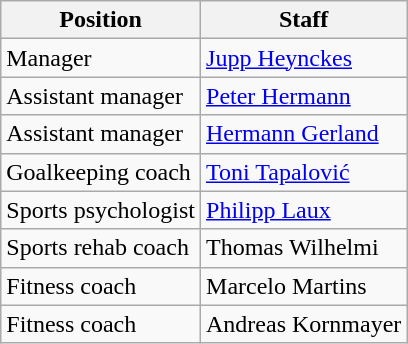<table class="wikitable">
<tr>
<th>Position</th>
<th>Staff</th>
</tr>
<tr>
<td>Manager</td>
<td> <a href='#'>Jupp Heynckes</a></td>
</tr>
<tr>
<td>Assistant manager</td>
<td> <a href='#'>Peter Hermann</a></td>
</tr>
<tr>
<td>Assistant manager</td>
<td> <a href='#'>Hermann Gerland</a></td>
</tr>
<tr>
<td>Goalkeeping coach</td>
<td> <a href='#'>Toni Tapalović</a></td>
</tr>
<tr>
<td>Sports psychologist</td>
<td> <a href='#'>Philipp Laux</a></td>
</tr>
<tr>
<td>Sports rehab coach</td>
<td> Thomas Wilhelmi</td>
</tr>
<tr>
<td>Fitness coach</td>
<td> Marcelo Martins</td>
</tr>
<tr>
<td>Fitness coach</td>
<td> Andreas Kornmayer</td>
</tr>
</table>
